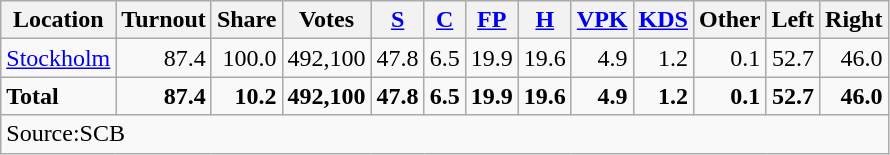<table class="wikitable sortable" style=text-align:right>
<tr>
<th>Location</th>
<th>Turnout</th>
<th>Share</th>
<th>Votes</th>
<th><a href='#'>S</a></th>
<th><a href='#'>C</a></th>
<th><a href='#'>FP</a></th>
<th><a href='#'>H</a></th>
<th><a href='#'>VPK</a></th>
<th><a href='#'>KDS</a></th>
<th>Other</th>
<th>Left</th>
<th>Right</th>
</tr>
<tr>
<td align=left><a href='#'>Stockholm</a></td>
<td>87.4</td>
<td>100.0</td>
<td>492,100</td>
<td>47.8</td>
<td>6.5</td>
<td>19.9</td>
<td>19.6</td>
<td>4.9</td>
<td>1.2</td>
<td>0.1</td>
<td>52.7</td>
<td>46.0</td>
</tr>
<tr>
<td align=left><strong>Total</strong></td>
<td><strong>87.4</strong></td>
<td><strong>10.2</strong></td>
<td><strong>492,100</strong></td>
<td><strong>47.8</strong></td>
<td><strong>6.5</strong></td>
<td><strong>19.9</strong></td>
<td><strong>19.6</strong></td>
<td><strong>4.9</strong></td>
<td><strong>1.2</strong></td>
<td><strong>0.1</strong></td>
<td><strong>52.7</strong></td>
<td><strong>46.0</strong></td>
</tr>
<tr>
<td align=left colspan=13>Source:SCB </td>
</tr>
</table>
